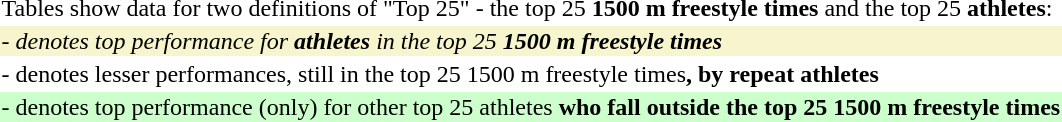<table style="wikitable">
<tr>
<td>Tables show data for two definitions of "Top 25" - the top 25 <strong>1500 m freestyle times</strong> and the top 25 <strong>athletes</strong>:</td>
</tr>
<tr>
<td style="background: #f6F5CE"><em>- denotes top performance for <strong>athletes</strong> in the top 25 <strong>1500 m freestyle times<strong><em></td>
</tr>
<tr>
<td></em>- denotes lesser performances, still in the top 25 </strong>1500 m freestyle times<strong>, by repeat athletes<em></td>
</tr>
<tr>
<td style="background: #CCFFCC"></em>- denotes top performance (only) for other top 25 </strong>athletes<strong> who fall outside the top 25 1500 m freestyle times<em></td>
</tr>
</table>
